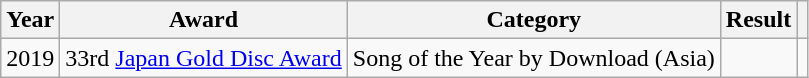<table class="wikitable" style="text-align:center;">
<tr>
<th scope="col">Year</th>
<th scope="col">Award</th>
<th scope="col">Category</th>
<th scope="col">Result</th>
<th scope="col"></th>
</tr>
<tr>
<td>2019</td>
<td>33rd <a href='#'>Japan Gold Disc Award</a></td>
<td>Song of the Year by Download (Asia)</td>
<td></td>
<td></td>
</tr>
</table>
